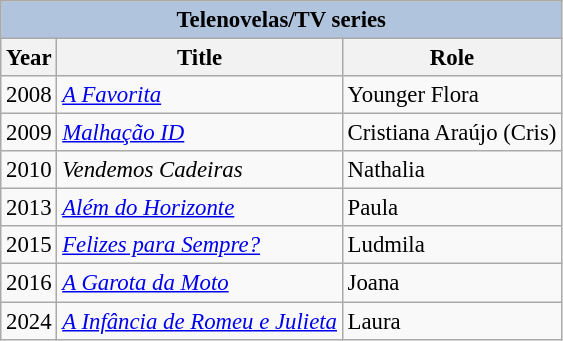<table class="wikitable" style="font-size: 95%;">
<tr>
<th colspan="4" style="background: LightSteelBlue;">Telenovelas/TV series</th>
</tr>
<tr>
<th>Year</th>
<th>Title</th>
<th>Role</th>
</tr>
<tr>
<td>2008</td>
<td><em><a href='#'>A Favorita</a></em></td>
<td>Younger Flora</td>
</tr>
<tr>
<td>2009</td>
<td><em> <a href='#'>Malhação ID</a></em></td>
<td>Cristiana Araújo (Cris)</td>
</tr>
<tr>
<td>2010</td>
<td><em> Vendemos Cadeiras</em></td>
<td>Nathalia</td>
</tr>
<tr>
<td>2013</td>
<td><em> <a href='#'>Além do Horizonte</a></em></td>
<td>Paula</td>
</tr>
<tr>
<td>2015</td>
<td><em> <a href='#'>Felizes para Sempre?</a></em></td>
<td>Ludmila</td>
</tr>
<tr>
<td>2016</td>
<td><em> <a href='#'>A Garota da Moto</a></em></td>
<td>Joana</td>
</tr>
<tr>
<td>2024</td>
<td><em><a href='#'>A Infância de Romeu e Julieta</a></em></td>
<td>Laura</td>
</tr>
</table>
